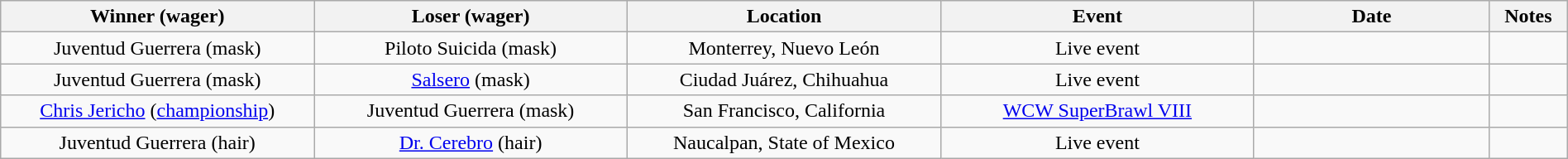<table class="wikitable sortable" width=100%  style="text-align: center">
<tr>
<th width=20% scope="col">Winner (wager)</th>
<th width=20% scope="col">Loser (wager)</th>
<th width=20% scope="col">Location</th>
<th width=20% scope="col">Event</th>
<th width=15% scope="col">Date</th>
<th class="unsortable" width=5% scope="col">Notes</th>
</tr>
<tr>
<td>Juventud Guerrera (mask)</td>
<td>Piloto Suicida (mask)</td>
<td>Monterrey, Nuevo León</td>
<td>Live event</td>
<td></td>
<td> </td>
</tr>
<tr>
<td>Juventud Guerrera (mask)</td>
<td><a href='#'>Salsero</a> (mask)</td>
<td>Ciudad Juárez, Chihuahua</td>
<td>Live event</td>
<td></td>
<td></td>
</tr>
<tr>
<td><a href='#'>Chris Jericho</a> (<a href='#'>championship</a>)</td>
<td>Juventud Guerrera (mask)</td>
<td>San Francisco, California</td>
<td><a href='#'>WCW SuperBrawl VIII</a></td>
<td></td>
<td></td>
</tr>
<tr>
<td>Juventud Guerrera (hair)</td>
<td><a href='#'>Dr. Cerebro</a> (hair)</td>
<td>Naucalpan, State of Mexico</td>
<td>Live event</td>
<td></td>
<td> </td>
</tr>
</table>
